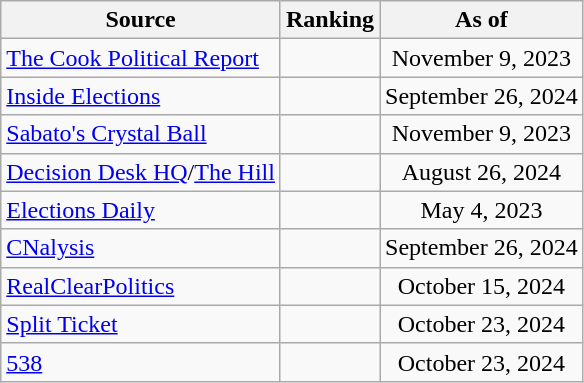<table class="wikitable" style="text-align:center">
<tr>
<th>Source</th>
<th>Ranking</th>
<th>As of</th>
</tr>
<tr>
<td align=left><a href='#'>The Cook Political Report</a></td>
<td></td>
<td>November 9, 2023</td>
</tr>
<tr>
<td align=left><a href='#'>Inside Elections</a></td>
<td></td>
<td>September 26, 2024</td>
</tr>
<tr>
<td align=left><a href='#'>Sabato's Crystal Ball</a></td>
<td></td>
<td>November 9, 2023</td>
</tr>
<tr>
<td align=left><a href='#'>Decision Desk HQ</a>/<a href='#'>The Hill</a></td>
<td></td>
<td>August 26, 2024</td>
</tr>
<tr>
<td align=left><a href='#'>Elections Daily</a></td>
<td></td>
<td>May 4, 2023</td>
</tr>
<tr>
<td align=left><a href='#'>CNalysis</a></td>
<td></td>
<td>September 26, 2024</td>
</tr>
<tr>
<td align=left><a href='#'>RealClearPolitics</a></td>
<td></td>
<td>October 15, 2024</td>
</tr>
<tr>
<td align="left"><a href='#'>Split Ticket</a></td>
<td></td>
<td>October 23, 2024</td>
</tr>
<tr>
<td align="left"><a href='#'>538</a></td>
<td></td>
<td>October 23, 2024</td>
</tr>
</table>
